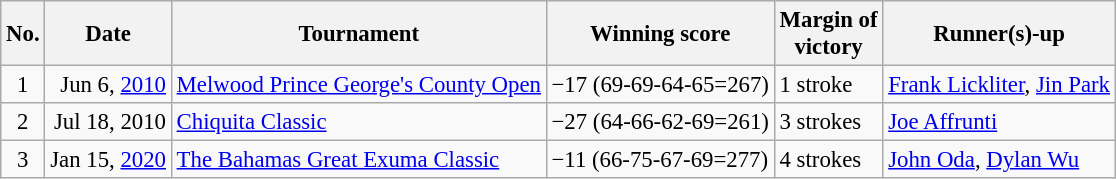<table class="wikitable" style="font-size:95%;">
<tr>
<th>No.</th>
<th>Date</th>
<th>Tournament</th>
<th>Winning score</th>
<th>Margin of<br>victory</th>
<th>Runner(s)-up</th>
</tr>
<tr>
<td align=center>1</td>
<td align=right>Jun 6, <a href='#'>2010</a></td>
<td><a href='#'>Melwood Prince George's County Open</a></td>
<td>−17 (69-69-64-65=267)</td>
<td>1 stroke</td>
<td> <a href='#'>Frank Lickliter</a>,  <a href='#'>Jin Park</a></td>
</tr>
<tr>
<td align=center>2</td>
<td align=right>Jul 18, 2010</td>
<td><a href='#'>Chiquita Classic</a></td>
<td>−27 (64-66-62-69=261)</td>
<td>3 strokes</td>
<td> <a href='#'>Joe Affrunti</a></td>
</tr>
<tr>
<td align=center>3</td>
<td align=right>Jan 15, <a href='#'>2020</a></td>
<td><a href='#'>The Bahamas Great Exuma Classic</a></td>
<td>−11 (66-75-67-69=277)</td>
<td>4 strokes</td>
<td> <a href='#'>John Oda</a>,  <a href='#'>Dylan Wu</a></td>
</tr>
</table>
